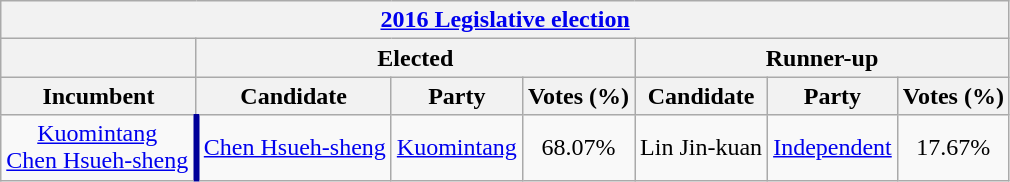<table class="wikitable collapsible sortable" style="text-align:center">
<tr>
<th colspan="7"><a href='#'>2016 Legislative election</a></th>
</tr>
<tr>
<th> </th>
<th colspan="3">Elected</th>
<th colspan="3">Runner-up</th>
</tr>
<tr>
<th>Incumbent</th>
<th>Candidate</th>
<th>Party</th>
<th>Votes (%)</th>
<th>Candidate</th>
<th>Party</th>
<th>Votes (%)</th>
</tr>
<tr>
<td><a href='#'>Kuomintang</a><br><a href='#'>Chen Hsueh-sheng</a></td>
<td style="border-left:4px solid #000099;" align="center"><a href='#'>Chen Hsueh-sheng</a></td>
<td align="left"><a href='#'>Kuomintang</a></td>
<td>68.07%</td>
<td>Lin Jin-kuan</td>
<td align="left"><a href='#'>Independent</a></td>
<td>17.67%</td>
</tr>
</table>
